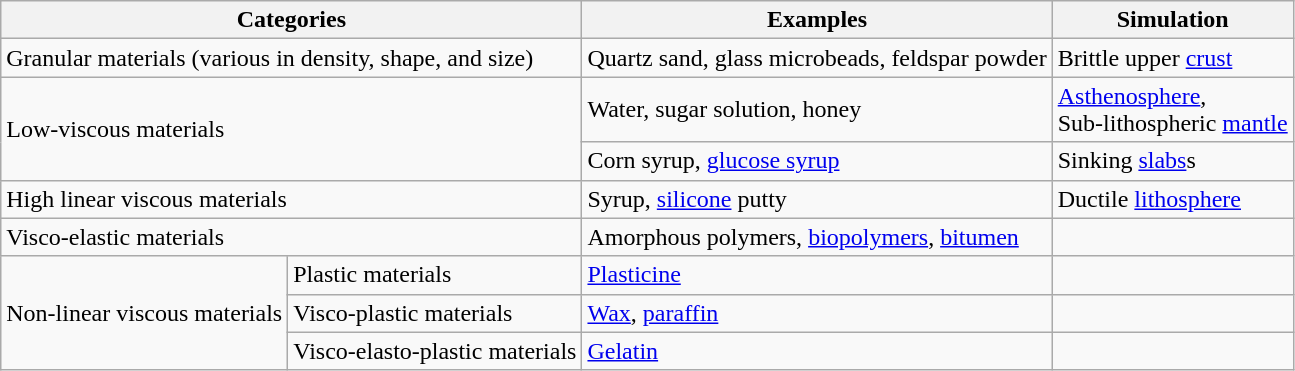<table class="wikitable">
<tr>
<th colspan="2">Categories</th>
<th>Examples</th>
<th>Simulation</th>
</tr>
<tr>
<td colspan="2">Granular materials (various in density, shape, and size)</td>
<td>Quartz sand, glass microbeads, feldspar powder</td>
<td>Brittle upper <a href='#'>crust</a></td>
</tr>
<tr>
<td colspan="2" rowspan="2">Low-viscous materials</td>
<td>Water, sugar solution, honey</td>
<td><a href='#'>Asthenosphere</a>,<br>Sub-lithospheric <a href='#'>mantle</a></td>
</tr>
<tr>
<td>Corn syrup, <a href='#'>glucose syrup</a></td>
<td>Sinking <a href='#'>slabs</a>s</td>
</tr>
<tr>
<td colspan="2">High linear viscous materials</td>
<td>Syrup, <a href='#'>silicone</a> putty</td>
<td>Ductile <a href='#'>lithosphere</a></td>
</tr>
<tr>
<td colspan="2">Visco-elastic materials</td>
<td>Amorphous polymers, <a href='#'>biopolymers</a>, <a href='#'>bitumen</a></td>
<td></td>
</tr>
<tr>
<td rowspan="3">Non-linear viscous materials</td>
<td>Plastic materials</td>
<td><a href='#'>Plasticine</a></td>
<td></td>
</tr>
<tr>
<td>Visco-plastic materials</td>
<td><a href='#'>Wax</a>, <a href='#'>paraffin</a></td>
<td></td>
</tr>
<tr>
<td>Visco-elasto-plastic materials</td>
<td><a href='#'>Gelatin</a></td>
<td></td>
</tr>
</table>
